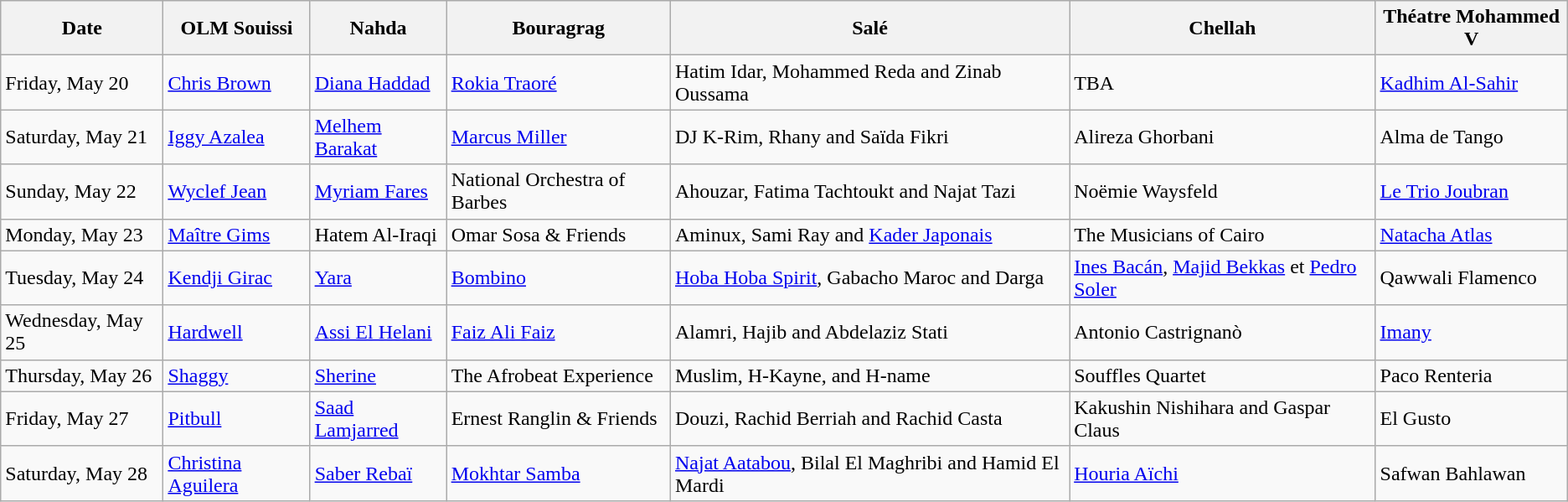<table class="wikitable">
<tr>
<th>Date</th>
<th>OLM Souissi</th>
<th>Nahda</th>
<th>Bouragrag</th>
<th>Salé</th>
<th>Chellah</th>
<th>Théatre Mohammed V</th>
</tr>
<tr>
<td>Friday, May 20</td>
<td><a href='#'>Chris Brown</a></td>
<td><a href='#'>Diana Haddad</a></td>
<td><a href='#'>Rokia Traoré</a></td>
<td>Hatim Idar, Mohammed Reda and Zinab Oussama</td>
<td>TBA</td>
<td><a href='#'>Kadhim Al-Sahir</a></td>
</tr>
<tr>
<td>Saturday, May 21</td>
<td><a href='#'>Iggy Azalea</a></td>
<td><a href='#'>Melhem Barakat</a></td>
<td><a href='#'>Marcus Miller</a></td>
<td>DJ K-Rim, Rhany and Saïda Fikri</td>
<td>Alireza Ghorbani</td>
<td>Alma de Tango</td>
</tr>
<tr>
<td>Sunday, May 22</td>
<td><a href='#'>Wyclef Jean</a></td>
<td><a href='#'>Myriam Fares</a></td>
<td>National Orchestra of Barbes</td>
<td>Ahouzar, Fatima Tachtoukt and Najat Tazi</td>
<td>Noëmie Waysfeld</td>
<td><a href='#'>Le Trio Joubran</a></td>
</tr>
<tr>
<td>Monday, May 23</td>
<td><a href='#'>Maître Gims</a></td>
<td>Hatem Al-Iraqi</td>
<td>Omar Sosa & Friends</td>
<td>Aminux, Sami Ray and <a href='#'>Kader Japonais</a></td>
<td>The Musicians of Cairo</td>
<td><a href='#'>Natacha Atlas</a></td>
</tr>
<tr>
<td>Tuesday, May 24</td>
<td><a href='#'>Kendji Girac</a></td>
<td><a href='#'>Yara</a></td>
<td><a href='#'>Bombino</a></td>
<td><a href='#'>Hoba Hoba Spirit</a>, Gabacho Maroc and Darga</td>
<td><a href='#'>Ines Bacán</a>, <a href='#'>Majid Bekkas</a> et <a href='#'>Pedro Soler</a></td>
<td>Qawwali Flamenco</td>
</tr>
<tr>
<td>Wednesday, May 25</td>
<td><a href='#'>Hardwell</a></td>
<td><a href='#'>Assi El Helani</a></td>
<td><a href='#'>Faiz Ali Faiz</a></td>
<td>Alamri, Hajib and Abdelaziz Stati</td>
<td>Antonio Castrignanò</td>
<td><a href='#'>Imany</a></td>
</tr>
<tr>
<td>Thursday, May 26</td>
<td><a href='#'>Shaggy</a></td>
<td><a href='#'>Sherine</a></td>
<td>The Afrobeat Experience</td>
<td>Muslim, H-Kayne, and H-name</td>
<td>Souffles Quartet</td>
<td>Paco Renteria</td>
</tr>
<tr>
<td>Friday, May 27</td>
<td><a href='#'>Pitbull</a></td>
<td><a href='#'>Saad Lamjarred</a></td>
<td>Ernest Ranglin & Friends</td>
<td>Douzi, Rachid Berriah and Rachid Casta</td>
<td>Kakushin Nishihara and Gaspar Claus</td>
<td>El Gusto</td>
</tr>
<tr>
<td>Saturday, May 28</td>
<td><a href='#'>Christina Aguilera</a></td>
<td><a href='#'>Saber Rebaï</a></td>
<td><a href='#'>Mokhtar Samba</a></td>
<td><a href='#'>Najat Aatabou</a>, Bilal El Maghribi and Hamid El Mardi</td>
<td><a href='#'>Houria Aïchi</a></td>
<td>Safwan Bahlawan</td>
</tr>
</table>
